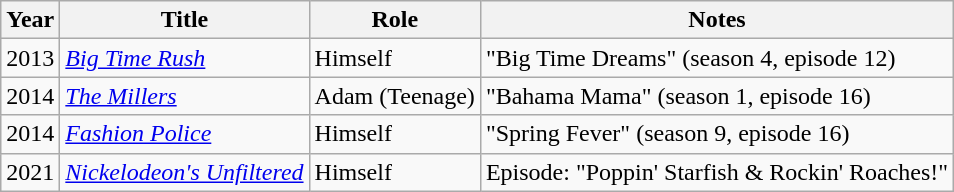<table class="wikitable sortable">
<tr>
<th>Year</th>
<th>Title</th>
<th>Role</th>
<th class="unsortable">Notes</th>
</tr>
<tr>
<td>2013</td>
<td><em><a href='#'>Big Time Rush</a></em></td>
<td>Himself</td>
<td>"Big Time Dreams" (season 4, episode 12)</td>
</tr>
<tr>
<td>2014</td>
<td><em><a href='#'>The Millers</a></em></td>
<td>Adam (Teenage)</td>
<td>"Bahama Mama" (season 1, episode 16)</td>
</tr>
<tr>
<td>2014</td>
<td><em><a href='#'>Fashion Police</a></em></td>
<td>Himself</td>
<td>"Spring Fever" (season 9, episode 16)</td>
</tr>
<tr>
<td>2021</td>
<td><em><a href='#'>Nickelodeon's Unfiltered</a></em></td>
<td>Himself</td>
<td>Episode: "Poppin' Starfish & Rockin' Roaches!"</td>
</tr>
</table>
